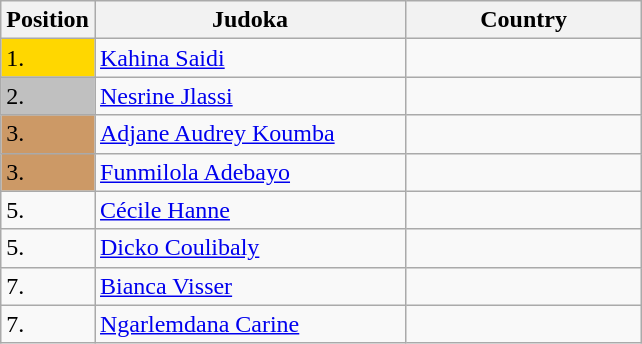<table class=wikitable>
<tr>
<th width=10>Position</th>
<th width=200>Judoka</th>
<th width=150>Country</th>
</tr>
<tr>
<td bgcolor=gold>1.</td>
<td><a href='#'>Kahina Saidi</a></td>
<td></td>
</tr>
<tr>
<td bgcolor="silver">2.</td>
<td><a href='#'>Nesrine Jlassi</a></td>
<td></td>
</tr>
<tr>
<td bgcolor="CC9966">3.</td>
<td><a href='#'>Adjane Audrey Koumba</a></td>
<td></td>
</tr>
<tr>
<td bgcolor="CC9966">3.</td>
<td><a href='#'>Funmilola Adebayo</a></td>
<td></td>
</tr>
<tr>
<td>5.</td>
<td><a href='#'>Cécile Hanne</a></td>
<td></td>
</tr>
<tr>
<td>5.</td>
<td><a href='#'>Dicko Coulibaly</a></td>
<td></td>
</tr>
<tr>
<td>7.</td>
<td><a href='#'>Bianca Visser</a></td>
<td></td>
</tr>
<tr>
<td>7.</td>
<td><a href='#'>Ngarlemdana Carine</a></td>
<td></td>
</tr>
</table>
